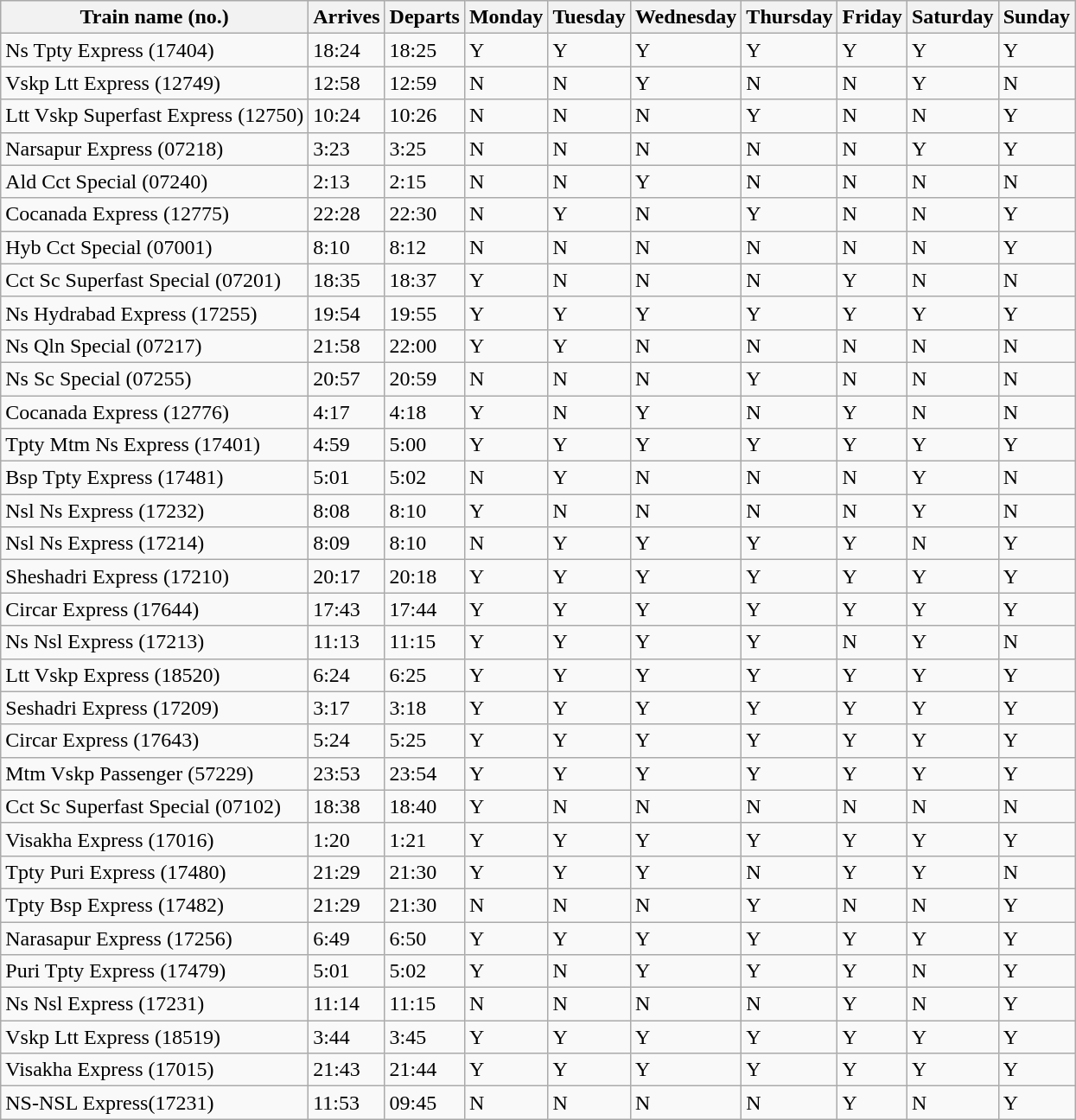<table class="wikitable">
<tr>
<th>Train name (no.) </th>
<th>Arrives</th>
<th>Departs</th>
<th>Monday</th>
<th>Tuesday</th>
<th>Wednesday</th>
<th>Thursday</th>
<th>Friday</th>
<th>Saturday</th>
<th>Sunday</th>
</tr>
<tr>
<td>Ns Tpty Express (17404)</td>
<td>18:24</td>
<td>18:25</td>
<td>Y</td>
<td>Y</td>
<td>Y</td>
<td>Y</td>
<td>Y</td>
<td>Y</td>
<td>Y</td>
</tr>
<tr>
<td>Vskp Ltt Express (12749)</td>
<td>12:58</td>
<td>12:59</td>
<td>N</td>
<td>N</td>
<td>Y</td>
<td>N</td>
<td>N</td>
<td>Y</td>
<td>N</td>
</tr>
<tr>
<td>Ltt Vskp Superfast Express (12750)</td>
<td>10:24</td>
<td>10:26</td>
<td>N</td>
<td>N</td>
<td>N</td>
<td>Y</td>
<td>N</td>
<td>N</td>
<td>Y</td>
</tr>
<tr>
<td>Narsapur Express (07218)</td>
<td>3:23</td>
<td>3:25</td>
<td>N</td>
<td>N</td>
<td>N</td>
<td>N</td>
<td>N</td>
<td>Y</td>
<td>Y</td>
</tr>
<tr>
<td>Ald Cct Special (07240)</td>
<td>2:13</td>
<td>2:15</td>
<td>N</td>
<td>N</td>
<td>Y</td>
<td>N</td>
<td>N</td>
<td>N</td>
<td>N</td>
</tr>
<tr>
<td>Cocanada Express (12775)</td>
<td>22:28</td>
<td>22:30</td>
<td>N</td>
<td>Y</td>
<td>N</td>
<td>Y</td>
<td>N</td>
<td>N</td>
<td>Y</td>
</tr>
<tr>
<td>Hyb Cct Special (07001)</td>
<td>8:10</td>
<td>8:12</td>
<td>N</td>
<td>N</td>
<td>N</td>
<td>N</td>
<td>N</td>
<td>N</td>
<td>Y</td>
</tr>
<tr>
<td>Cct Sc Superfast Special (07201)</td>
<td>18:35</td>
<td>18:37</td>
<td>Y</td>
<td>N</td>
<td>N</td>
<td>N</td>
<td>Y</td>
<td>N</td>
<td>N</td>
</tr>
<tr>
<td>Ns Hydrabad Express (17255)</td>
<td>19:54</td>
<td>19:55</td>
<td>Y</td>
<td>Y</td>
<td>Y</td>
<td>Y</td>
<td>Y</td>
<td>Y</td>
<td>Y</td>
</tr>
<tr>
<td>Ns Qln Special (07217)</td>
<td>21:58</td>
<td>22:00</td>
<td>Y</td>
<td>Y</td>
<td>N</td>
<td>N</td>
<td>N</td>
<td>N</td>
<td>N</td>
</tr>
<tr>
<td>Ns Sc Special (07255)</td>
<td>20:57</td>
<td>20:59</td>
<td>N</td>
<td>N</td>
<td>N</td>
<td>Y</td>
<td>N</td>
<td>N</td>
<td>N</td>
</tr>
<tr>
<td>Cocanada Express (12776)</td>
<td>4:17</td>
<td>4:18</td>
<td>Y</td>
<td>N</td>
<td>Y</td>
<td>N</td>
<td>Y</td>
<td>N</td>
<td>N</td>
</tr>
<tr>
<td>Tpty Mtm Ns Express (17401)</td>
<td>4:59</td>
<td>5:00</td>
<td>Y</td>
<td>Y</td>
<td>Y</td>
<td>Y</td>
<td>Y</td>
<td>Y</td>
<td>Y</td>
</tr>
<tr>
<td>Bsp Tpty Express (17481)</td>
<td>5:01</td>
<td>5:02</td>
<td>N</td>
<td>Y</td>
<td>N</td>
<td>N</td>
<td>N</td>
<td>Y</td>
<td>N</td>
</tr>
<tr>
<td>Nsl Ns Express (17232)</td>
<td>8:08</td>
<td>8:10</td>
<td>Y</td>
<td>N</td>
<td>N</td>
<td>N</td>
<td>N</td>
<td>Y</td>
<td>N</td>
</tr>
<tr>
<td>Nsl Ns Express (17214)</td>
<td>8:09</td>
<td>8:10</td>
<td>N</td>
<td>Y</td>
<td>Y</td>
<td>Y</td>
<td>Y</td>
<td>N</td>
<td>Y</td>
</tr>
<tr>
<td>Sheshadri Express (17210)</td>
<td>20:17</td>
<td>20:18</td>
<td>Y</td>
<td>Y</td>
<td>Y</td>
<td>Y</td>
<td>Y</td>
<td>Y</td>
<td>Y</td>
</tr>
<tr>
<td>Circar Express (17644)</td>
<td>17:43</td>
<td>17:44</td>
<td>Y</td>
<td>Y</td>
<td>Y</td>
<td>Y</td>
<td>Y</td>
<td>Y</td>
<td>Y</td>
</tr>
<tr>
<td>Ns Nsl Express (17213)</td>
<td>11:13</td>
<td>11:15</td>
<td>Y</td>
<td>Y</td>
<td>Y</td>
<td>Y</td>
<td>N</td>
<td>Y</td>
<td>N</td>
</tr>
<tr>
<td>Ltt Vskp Express (18520)</td>
<td>6:24</td>
<td>6:25</td>
<td>Y</td>
<td>Y</td>
<td>Y</td>
<td>Y</td>
<td>Y</td>
<td>Y</td>
<td>Y</td>
</tr>
<tr>
<td>Seshadri Express (17209)</td>
<td>3:17</td>
<td>3:18</td>
<td>Y</td>
<td>Y</td>
<td>Y</td>
<td>Y</td>
<td>Y</td>
<td>Y</td>
<td>Y</td>
</tr>
<tr>
<td>Circar Express (17643)</td>
<td>5:24</td>
<td>5:25</td>
<td>Y</td>
<td>Y</td>
<td>Y</td>
<td>Y</td>
<td>Y</td>
<td>Y</td>
<td>Y</td>
</tr>
<tr>
<td>Mtm Vskp Passenger (57229)</td>
<td>23:53</td>
<td>23:54</td>
<td>Y</td>
<td>Y</td>
<td>Y</td>
<td>Y</td>
<td>Y</td>
<td>Y</td>
<td>Y</td>
</tr>
<tr>
<td>Cct Sc Superfast Special (07102)</td>
<td>18:38</td>
<td>18:40</td>
<td>Y</td>
<td>N</td>
<td>N</td>
<td>N</td>
<td>N</td>
<td>N</td>
<td>N</td>
</tr>
<tr>
<td>Visakha Express (17016)</td>
<td>1:20</td>
<td>1:21</td>
<td>Y</td>
<td>Y</td>
<td>Y</td>
<td>Y</td>
<td>Y</td>
<td>Y</td>
<td>Y</td>
</tr>
<tr>
<td>Tpty Puri Express (17480)</td>
<td>21:29</td>
<td>21:30</td>
<td>Y</td>
<td>Y</td>
<td>Y</td>
<td>N</td>
<td>Y</td>
<td>Y</td>
<td>N</td>
</tr>
<tr>
<td>Tpty Bsp Express (17482)</td>
<td>21:29</td>
<td>21:30</td>
<td>N</td>
<td>N</td>
<td>N</td>
<td>Y</td>
<td>N</td>
<td>N</td>
<td>Y</td>
</tr>
<tr>
<td>Narasapur Express (17256)</td>
<td>6:49</td>
<td>6:50</td>
<td>Y</td>
<td>Y</td>
<td>Y</td>
<td>Y</td>
<td>Y</td>
<td>Y</td>
<td>Y</td>
</tr>
<tr>
<td>Puri Tpty Express (17479)</td>
<td>5:01</td>
<td>5:02</td>
<td>Y</td>
<td>N</td>
<td>Y</td>
<td>Y</td>
<td>Y</td>
<td>N</td>
<td>Y</td>
</tr>
<tr>
<td>Ns Nsl Express (17231)</td>
<td>11:14</td>
<td>11:15</td>
<td>N</td>
<td>N</td>
<td>N</td>
<td>N</td>
<td>Y</td>
<td>N</td>
<td>Y</td>
</tr>
<tr>
<td>Vskp Ltt Express (18519)</td>
<td>3:44</td>
<td>3:45</td>
<td>Y</td>
<td>Y</td>
<td>Y</td>
<td>Y</td>
<td>Y</td>
<td>Y</td>
<td>Y</td>
</tr>
<tr>
<td>Visakha Express (17015)</td>
<td>21:43</td>
<td>21:44</td>
<td>Y</td>
<td>Y</td>
<td>Y</td>
<td>Y</td>
<td>Y</td>
<td>Y</td>
<td>Y</td>
</tr>
<tr>
<td>NS-NSL Express(17231)</td>
<td>11:53</td>
<td>09:45</td>
<td>N</td>
<td>N</td>
<td>N</td>
<td>N</td>
<td>Y</td>
<td>N</td>
<td>Y</td>
</tr>
</table>
